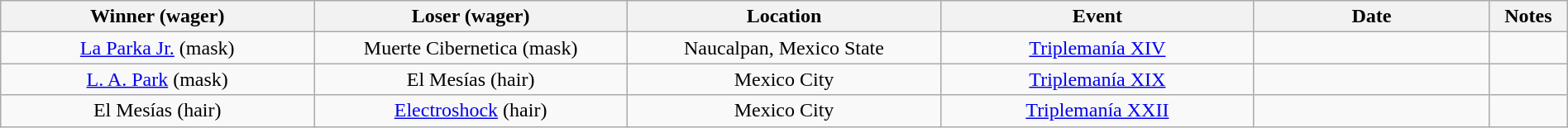<table class="wikitable sortable" width=100%  style="text-align: center">
<tr>
<th width=20% scope="col">Winner (wager)</th>
<th width=20% scope="col">Loser (wager)</th>
<th width=20% scope="col">Location</th>
<th width=20% scope="col">Event</th>
<th width=15% scope="col">Date</th>
<th class="unsortable" width=5% scope="col">Notes</th>
</tr>
<tr>
<td><a href='#'>La Parka Jr.</a> (mask)</td>
<td>Muerte Cibernetica (mask)</td>
<td>Naucalpan, Mexico State</td>
<td><a href='#'>Triplemanía XIV</a></td>
<td></td>
<td></td>
</tr>
<tr>
<td><a href='#'>L. A. Park</a> (mask)</td>
<td>El Mesías (hair)</td>
<td>Mexico City</td>
<td><a href='#'>Triplemanía XIX</a></td>
<td></td>
<td></td>
</tr>
<tr>
<td>El Mesías (hair)</td>
<td><a href='#'>Electroshock</a> (hair)</td>
<td>Mexico City</td>
<td><a href='#'>Triplemanía XXII</a></td>
<td></td>
<td></td>
</tr>
</table>
